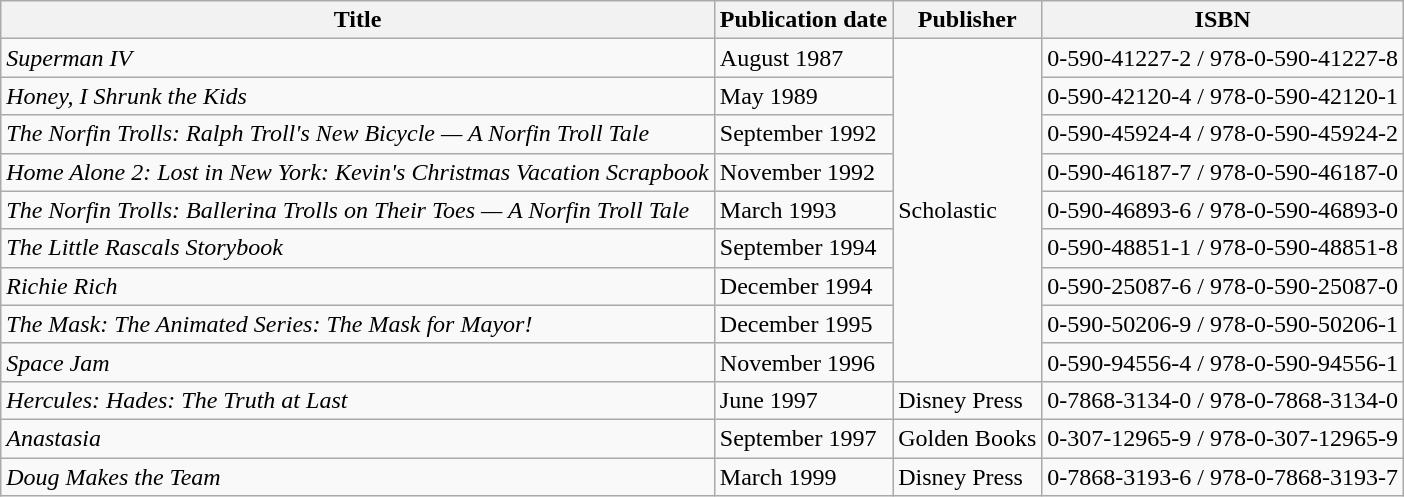<table class="wikitable sortable">
<tr>
<th>Title</th>
<th>Publication date</th>
<th>Publisher</th>
<th>ISBN</th>
</tr>
<tr>
<td><em>Superman IV</em></td>
<td>August 1987</td>
<td rowspan=9>Scholastic</td>
<td>0-590-41227-2 / 978-0-590-41227-8</td>
</tr>
<tr>
<td><em>Honey, I Shrunk the Kids</em></td>
<td>May 1989</td>
<td>0-590-42120-4 / 978-0-590-42120-1</td>
</tr>
<tr>
<td><em>The Norfin Trolls: Ralph Troll's New Bicycle — A Norfin Troll Tale</em></td>
<td>September 1992</td>
<td>0-590-45924-4 / 978-0-590-45924-2</td>
</tr>
<tr>
<td><em>Home Alone 2: Lost in New York: Kevin's Christmas Vacation Scrapbook</em></td>
<td>November 1992</td>
<td>0-590-46187-7 / 978-0-590-46187-0</td>
</tr>
<tr>
<td><em>The Norfin Trolls: Ballerina Trolls on Their Toes — A Norfin Troll Tale</em></td>
<td>March 1993</td>
<td>0-590-46893-6 / 978-0-590-46893-0</td>
</tr>
<tr>
<td><em>The Little Rascals Storybook</em></td>
<td>September 1994</td>
<td>0-590-48851-1 / 978-0-590-48851-8</td>
</tr>
<tr>
<td><em>Richie Rich</em></td>
<td>December 1994</td>
<td>0-590-25087-6 / 978-0-590-25087-0</td>
</tr>
<tr>
<td><em>The Mask: The Animated Series: The Mask for Mayor!</em></td>
<td>December 1995</td>
<td>0-590-50206-9 / 978-0-590-50206-1</td>
</tr>
<tr>
<td><em>Space Jam</em></td>
<td>November 1996</td>
<td>0-590-94556-4 / 978-0-590-94556-1</td>
</tr>
<tr>
<td><em>Hercules: Hades: The Truth at Last</em></td>
<td>June 1997</td>
<td>Disney Press</td>
<td>0-7868-3134-0 / 978-0-7868-3134-0</td>
</tr>
<tr>
<td><em>Anastasia</em></td>
<td>September 1997</td>
<td>Golden Books</td>
<td>0-307-12965-9 / 978-0-307-12965-9</td>
</tr>
<tr>
<td><em>Doug Makes the Team</em></td>
<td>March 1999</td>
<td>Disney Press</td>
<td>0-7868-3193-6 / 978-0-7868-3193-7</td>
</tr>
</table>
